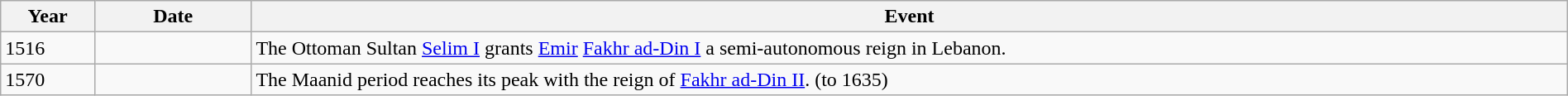<table class="wikitable" width="100%">
<tr>
<th style="width:6%">Year</th>
<th style="width:10%">Date</th>
<th>Event</th>
</tr>
<tr>
<td>1516</td>
<td></td>
<td>The Ottoman Sultan <a href='#'>Selim I</a> grants <a href='#'>Emir</a> <a href='#'>Fakhr ad-Din I</a> a semi-autonomous reign in Lebanon.</td>
</tr>
<tr>
<td>1570</td>
<td></td>
<td>The Maanid period reaches its peak with the reign of <a href='#'>Fakhr ad-Din II</a>. (to 1635)</td>
</tr>
</table>
